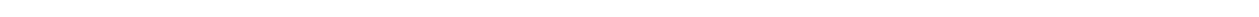<table style="width:1000px; text-align:center;">
<tr style="color:white;">
<td style="background:"></td>
<td style="background:">8.3%</td>
<td style="background:">21.9%</td>
<td style="background:">10.2%</td>
<td style="background:"><strong>42.1%</strong></td>
<td style="background:">16.9%</td>
</tr>
<tr>
<td></td>
<td></td>
<td></td>
<td></td>
<td></td>
<td></td>
</tr>
</table>
